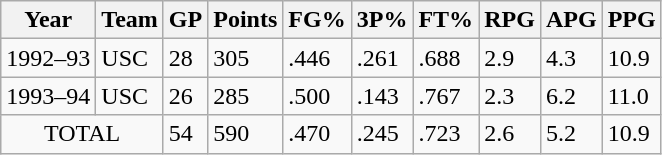<table class="wikitable">
<tr>
<th>Year</th>
<th>Team</th>
<th>GP</th>
<th>Points</th>
<th>FG%</th>
<th>3P%</th>
<th>FT%</th>
<th>RPG</th>
<th>APG</th>
<th>PPG</th>
</tr>
<tr>
<td>1992–93</td>
<td>USC</td>
<td>28</td>
<td>305</td>
<td>.446</td>
<td>.261</td>
<td>.688</td>
<td>2.9</td>
<td>4.3</td>
<td>10.9</td>
</tr>
<tr>
<td>1993–94</td>
<td>USC</td>
<td>26</td>
<td>285</td>
<td>.500</td>
<td>.143</td>
<td>.767</td>
<td>2.3</td>
<td>6.2</td>
<td>11.0</td>
</tr>
<tr>
<td style="text-align:center;" colspan=2>TOTAL</td>
<td>54</td>
<td>590</td>
<td>.470</td>
<td>.245</td>
<td>.723</td>
<td>2.6</td>
<td>5.2</td>
<td>10.9</td>
</tr>
</table>
